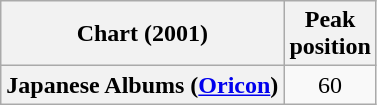<table class="wikitable sortable plainrowheaders">
<tr>
<th>Chart (2001)</th>
<th>Peak<br>position</th>
</tr>
<tr>
<th scope="row">Japanese Albums (<a href='#'>Oricon</a>)</th>
<td align="center">60</td>
</tr>
</table>
